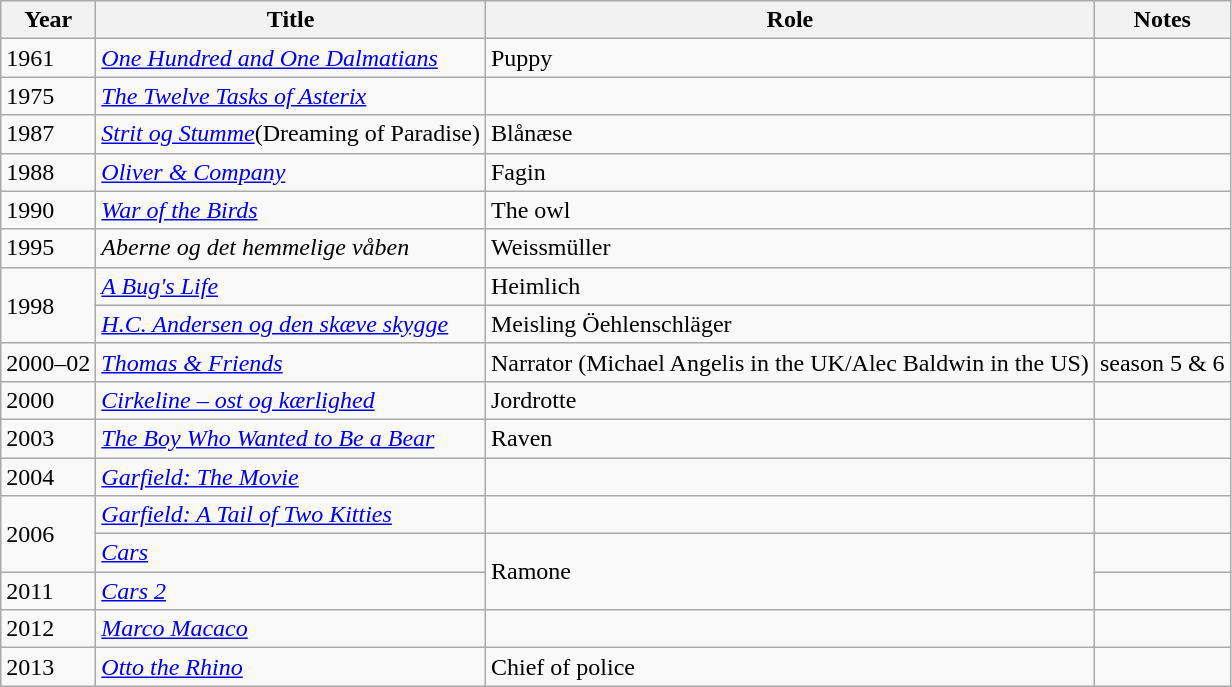<table class="wikitable">
<tr>
<th>Year</th>
<th>Title</th>
<th>Role</th>
<th>Notes</th>
</tr>
<tr>
<td>1961</td>
<td><em><a href='#'>One Hundred and One Dalmatians</a></em></td>
<td>Puppy</td>
<td></td>
</tr>
<tr>
<td>1975</td>
<td><em><a href='#'>The Twelve Tasks of Asterix</a></em></td>
<td></td>
<td></td>
</tr>
<tr>
<td>1987</td>
<td><em><a href='#'>Strit og Stumme</a></em>(Dreaming of Paradise)</td>
<td>Blånæse</td>
<td></td>
</tr>
<tr>
<td>1988</td>
<td><em><a href='#'>Oliver & Company</a></em></td>
<td>Fagin</td>
<td></td>
</tr>
<tr>
<td>1990</td>
<td><em><a href='#'>War of the Birds</a></em></td>
<td>The owl</td>
<td></td>
</tr>
<tr>
<td>1995</td>
<td><em>Aberne og det hemmelige våben</em></td>
<td>Weissmüller</td>
<td></td>
</tr>
<tr>
<td rowspan="2">1998</td>
<td><em><a href='#'>A Bug's Life</a></em></td>
<td>Heimlich</td>
<td></td>
</tr>
<tr>
<td><em><a href='#'>H.C. Andersen og den skæve skygge</a></em></td>
<td>Meisling Öehlenschläger</td>
<td></td>
</tr>
<tr>
<td>2000–02</td>
<td><em><a href='#'>Thomas & Friends</a></em></td>
<td>Narrator (Michael Angelis in the UK/Alec Baldwin in the US)</td>
<td>season 5 & 6</td>
</tr>
<tr>
<td>2000</td>
<td><em><a href='#'>Cirkeline – ost og kærlighed</a></em></td>
<td>Jordrotte</td>
<td></td>
</tr>
<tr>
<td>2003</td>
<td><em><a href='#'>The Boy Who Wanted to Be a Bear</a></em></td>
<td>Raven</td>
<td></td>
</tr>
<tr>
<td>2004</td>
<td><em><a href='#'>Garfield: The Movie</a></em></td>
<td></td>
<td></td>
</tr>
<tr>
<td rowspan="2">2006</td>
<td><em><a href='#'>Garfield: A Tail of Two Kitties</a></em></td>
<td></td>
<td></td>
</tr>
<tr>
<td><em><a href='#'>Cars</a></em></td>
<td rowspan="2">Ramone</td>
<td></td>
</tr>
<tr>
<td>2011</td>
<td><em><a href='#'>Cars 2</a></em></td>
<td></td>
</tr>
<tr>
<td>2012</td>
<td><em><a href='#'>Marco Macaco</a></em></td>
<td></td>
<td></td>
</tr>
<tr>
<td>2013</td>
<td><em><a href='#'>Otto the Rhino</a></em></td>
<td>Chief of police</td>
<td></td>
</tr>
</table>
